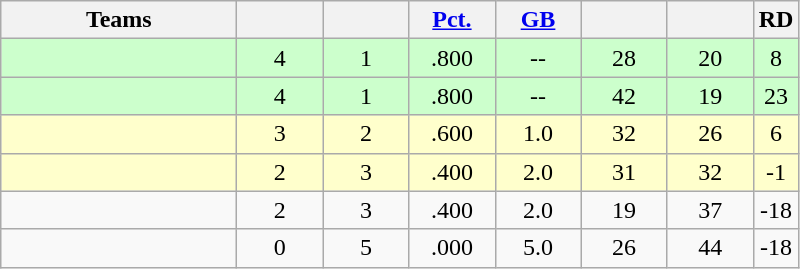<table class="wikitable" style="text-align:center;">
<tr>
<th width="150px">Teams</th>
<th width="50px"></th>
<th width="50px"></th>
<th width="50px"><a href='#'>Pct.</a></th>
<th width="50px"><a href='#'>GB</a></th>
<th width="50px"></th>
<th width="50px"></th>
<th>RD</th>
</tr>
<tr style="background-color:#ccffcc">
<td align="left"></td>
<td>4</td>
<td>1</td>
<td>.800</td>
<td>--</td>
<td>28</td>
<td>20</td>
<td>8</td>
</tr>
<tr style="background-color:#ccffcc">
<td align="left"></td>
<td>4</td>
<td>1</td>
<td>.800</td>
<td>--</td>
<td>42</td>
<td>19</td>
<td>23</td>
</tr>
<tr style="background-color:#ffffcc">
<td align="left"></td>
<td>3</td>
<td>2</td>
<td>.600</td>
<td>1.0</td>
<td>32</td>
<td>26</td>
<td>6</td>
</tr>
<tr style="background-color:#ffffcc">
<td align="left"></td>
<td>2</td>
<td>3</td>
<td>.400</td>
<td>2.0</td>
<td>31</td>
<td>32</td>
<td>-1</td>
</tr>
<tr style="background-color:">
<td align="left"></td>
<td>2</td>
<td>3</td>
<td>.400</td>
<td>2.0</td>
<td>19</td>
<td>37</td>
<td>-18</td>
</tr>
<tr style="background-color:">
<td align="left"></td>
<td>0</td>
<td>5</td>
<td>.000</td>
<td>5.0</td>
<td>26</td>
<td>44</td>
<td>-18</td>
</tr>
</table>
